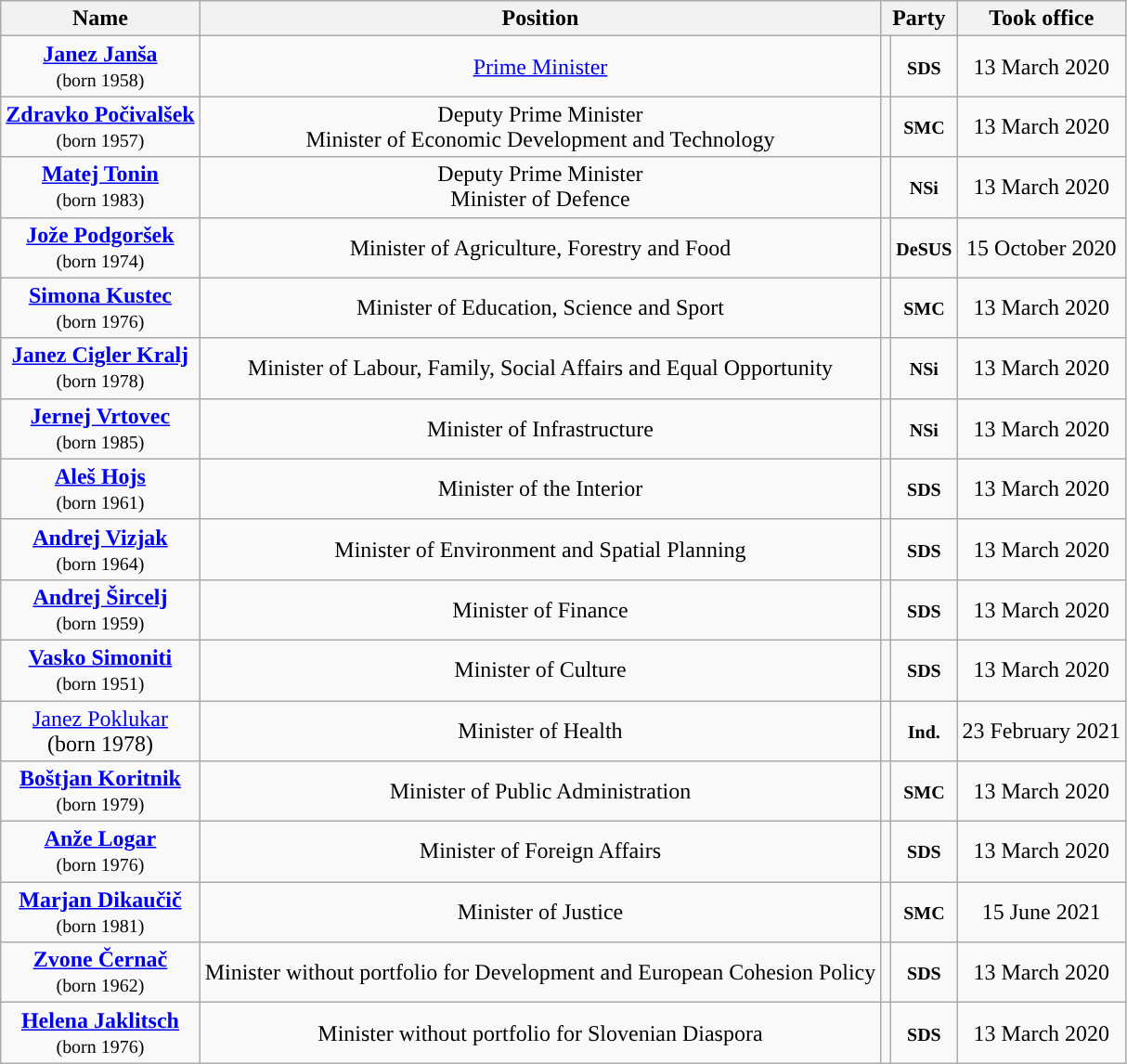<table class="wikitable" style="text-align: center;">
<tr>
<th>Name</th>
<th>Position</th>
<th colspan="2">Party</th>
<th>Took office</th>
</tr>
<tr>
<td><strong><a href='#'>Janez Janša</a></strong><br><small>(born 1958)</small></td>
<td><a href='#'>Prime Minister</a></td>
<td style="background:"></td>
<td><strong><small>SDS</small></strong></td>
<td>13 March 2020</td>
</tr>
<tr>
<td><strong><a href='#'>Zdravko Počivalšek</a></strong><br><small>(born 1957)</small></td>
<td>Deputy Prime Minister<br>Minister of Economic Development and Technology</td>
<td style="background:"></td>
<td><strong><small>SMC</small></strong></td>
<td>13 March 2020</td>
</tr>
<tr>
<td><strong><a href='#'>Matej Tonin</a></strong><br><small>(born 1983)</small></td>
<td>Deputy Prime Minister<br>Minister of Defence</td>
<td style="background:"></td>
<td><strong><small>NSi</small></strong></td>
<td>13 March 2020</td>
</tr>
<tr>
<td><strong><a href='#'>Jože Podgoršek</a></strong><br><small>(born 1974)</small></td>
<td>Minister of Agriculture, Forestry and Food</td>
<td style="background:"></td>
<td><strong><small>DeSUS</small></strong></td>
<td>15 October 2020</td>
</tr>
<tr>
<td><strong><a href='#'>Simona Kustec</a></strong><br><small>(born 1976)</small></td>
<td>Minister of Education, Science and Sport</td>
<td style="background:"></td>
<td><strong><small>SMC</small></strong></td>
<td>13 March 2020</td>
</tr>
<tr>
<td><strong><a href='#'>Janez Cigler Kralj</a></strong><br><small>(born 1978)</small></td>
<td>Minister of Labour, Family, Social Affairs and Equal Opportunity</td>
<td style="background:"></td>
<td><strong><small>NSi</small></strong></td>
<td>13 March 2020</td>
</tr>
<tr>
<td><strong><a href='#'>Jernej Vrtovec</a></strong><br><small>(born 1985)</small></td>
<td>Minister of Infrastructure</td>
<td style="background:"></td>
<td><strong><small>NSi</small></strong></td>
<td>13 March 2020</td>
</tr>
<tr>
<td><strong><a href='#'>Aleš Hojs</a></strong><br><small>(born 1961)</small></td>
<td>Minister of the Interior</td>
<td style="background:"></td>
<td><strong><small>SDS</small></strong></td>
<td>13 March 2020</td>
</tr>
<tr>
<td><strong><a href='#'>Andrej Vizjak</a></strong><br><small>(born 1964)</small></td>
<td>Minister of Environment and Spatial Planning</td>
<td style="background:"></td>
<td><strong><small>SDS</small></strong></td>
<td>13 March 2020</td>
</tr>
<tr>
<td><strong><a href='#'>Andrej Šircelj</a></strong><br><small>(born 1959)</small></td>
<td>Minister of Finance</td>
<td style="background:"></td>
<td><strong><small>SDS</small></strong></td>
<td>13 March 2020</td>
</tr>
<tr>
<td><strong><a href='#'>Vasko Simoniti</a></strong><br><small>(born 1951)</small></td>
<td>Minister of Culture</td>
<td style="background:"></td>
<td><strong><small>SDS</small></strong></td>
<td>13 March 2020</td>
</tr>
<tr>
<td><a href='#'>Janez Poklukar</a><br>(born 1978)</td>
<td>Minister of Health</td>
<td style="background:"></td>
<td><strong><small>Ind.</small></strong></td>
<td>23 February 2021</td>
</tr>
<tr>
<td><strong><a href='#'>Boštjan Koritnik</a></strong><br><small>(born 1979)</small></td>
<td>Minister of Public Administration</td>
<td style="background:"></td>
<td><strong><small>SMC</small></strong></td>
<td>13 March 2020</td>
</tr>
<tr>
<td><strong><a href='#'>Anže Logar</a></strong><br><small>(born 1976)</small></td>
<td>Minister of Foreign Affairs</td>
<td style="background:"></td>
<td><strong><small>SDS</small></strong></td>
<td>13 March 2020</td>
</tr>
<tr>
<td><strong><a href='#'>Marjan Dikaučič</a></strong><br><small>(born 1981)</small></td>
<td>Minister of Justice</td>
<td style="background:"></td>
<td><strong><small>SMC</small></strong></td>
<td>15 June 2021</td>
</tr>
<tr>
<td><strong><a href='#'>Zvone Černač</a></strong><br><small>(born 1962)</small></td>
<td>Minister without portfolio for Development and European Cohesion Policy</td>
<td style="background:"></td>
<td><strong><small>SDS</small></strong></td>
<td>13 March 2020</td>
</tr>
<tr>
<td><strong><a href='#'>Helena Jaklitsch</a></strong><br><small>(born 1976)</small></td>
<td>Minister without portfolio for Slovenian Diaspora</td>
<td style="background:"></td>
<td><strong><small>SDS</small></strong></td>
<td>13 March 2020</td>
</tr>
</table>
